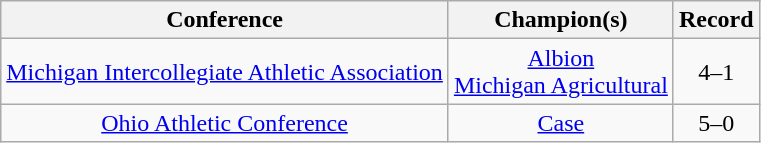<table class="wikitable" style="text-align:center;">
<tr>
<th>Conference</th>
<th>Champion(s)</th>
<th>Record</th>
</tr>
<tr>
<td><a href='#'>Michigan Intercollegiate Athletic Association</a></td>
<td><a href='#'>Albion</a><br><a href='#'>Michigan Agricultural</a></td>
<td>4–1</td>
</tr>
<tr>
<td><a href='#'>Ohio Athletic Conference</a></td>
<td><a href='#'>Case</a></td>
<td>5–0</td>
</tr>
</table>
